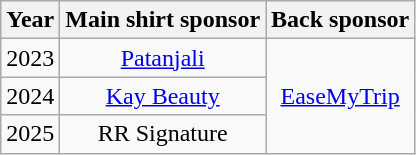<table class="wikitable" style="text-align: center;">
<tr>
<th>Year</th>
<th>Main shirt sponsor</th>
<th>Back sponsor</th>
</tr>
<tr>
<td>2023</td>
<td><a href='#'>Patanjali</a></td>
<td rowspan=3><a href='#'>EaseMyTrip</a></td>
</tr>
<tr>
<td>2024</td>
<td><a href='#'>Kay Beauty</a></td>
</tr>
<tr>
<td>2025</td>
<td>RR Signature</td>
</tr>
</table>
